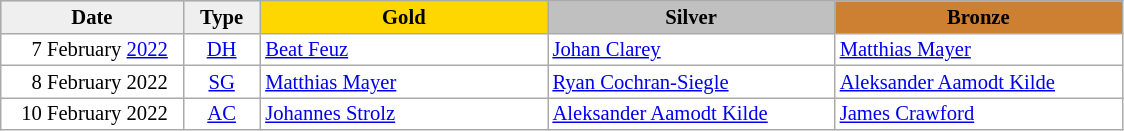<table class="wikitable plainrowheaders" style="background:#fff; font-size:86%; line-height:15px; border:grey solid 1px; border-collapse:collapse;">
<tr style="background:#ccc; text-align:center;">
<th style="background:#EFEFEF;" width="115">Date</th>
<th style="background:#EFEFEF;" width="45">Type</th>
<th style="background:#FFD700;" width="185">Gold</th>
<th style="background:#C0C0C0;" width="185">Silver</th>
<th style="background:#CD7F32;" width="185">Bronze</th>
</tr>
<tr>
<td align=right>7 February <a href='#'>2022</a>  </td>
<td align=center><a href='#'>DH</a></td>
<td> <a href='#'>Beat Feuz</a></td>
<td> <a href='#'>Johan Clarey</a></td>
<td> <a href='#'>Matthias Mayer</a></td>
</tr>
<tr>
<td align=right>8 February 2022  </td>
<td align=center><a href='#'>SG</a></td>
<td> <a href='#'>Matthias Mayer</a></td>
<td> <a href='#'>Ryan Cochran-Siegle</a></td>
<td> <a href='#'>Aleksander Aamodt Kilde</a></td>
</tr>
<tr>
<td align=right>10 February 2022  </td>
<td align=center><a href='#'>AC</a></td>
<td> <a href='#'>Johannes Strolz</a></td>
<td> <a href='#'>Aleksander Aamodt Kilde</a></td>
<td> <a href='#'>James Crawford</a></td>
</tr>
</table>
